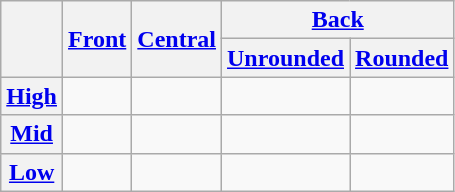<table class="wikitable" style="text-align: center;">
<tr>
<th rowspan="2"></th>
<th rowspan="2"><a href='#'>Front</a></th>
<th rowspan="2"><a href='#'>Central</a></th>
<th colspan="2"><a href='#'>Back</a></th>
</tr>
<tr>
<th><a href='#'>Unrounded</a></th>
<th><a href='#'>Rounded</a></th>
</tr>
<tr>
<th><a href='#'>High</a></th>
<td></td>
<td></td>
<td> </td>
<td></td>
</tr>
<tr>
<th><a href='#'>Mid</a></th>
<td></td>
<td></td>
<td> </td>
<td></td>
</tr>
<tr>
<th><a href='#'>Low</a></th>
<td></td>
<td></td>
<td></td>
<td></td>
</tr>
</table>
